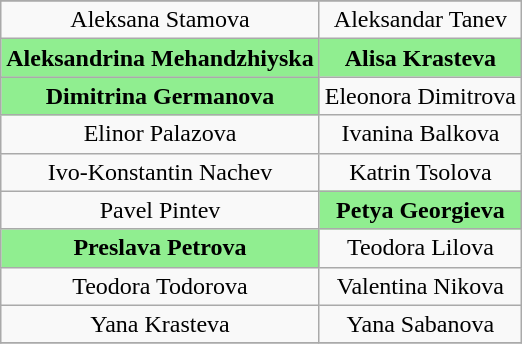<table class="collapsible wikitable" style="text-align:center;">
<tr>
</tr>
<tr>
<td>Aleksana Stamova</td>
<td>Aleksandar Tanev</td>
</tr>
<tr>
<td style="font-weight:bold; background:#90EE90;">Aleksandrina Mehandzhiyska</td>
<td style="font-weight:bold; background:#90EE90;">Alisa Krasteva</td>
</tr>
<tr>
<td style="font-weight:bold; background:#90EE90;">Dimitrina Germanova</td>
<td>Eleonora Dimitrova</td>
</tr>
<tr>
<td>Elinor Palazova</td>
<td>Ivanina Balkova</td>
</tr>
<tr>
<td>Ivo-Konstantin Nachev</td>
<td>Katrin Tsolova</td>
</tr>
<tr>
<td>Pavel Pintev</td>
<td style="font-weight:bold; background:#90EE90;">Petya Georgieva</td>
</tr>
<tr>
<td style="font-weight:bold; background:#90EE90;">Preslava Petrova</td>
<td>Teodora Lilova</td>
</tr>
<tr>
<td>Teodora Todorova</td>
<td>Valentina Nikova</td>
</tr>
<tr>
<td>Yana Krasteva</td>
<td>Yana Sabanova</td>
</tr>
<tr>
</tr>
</table>
